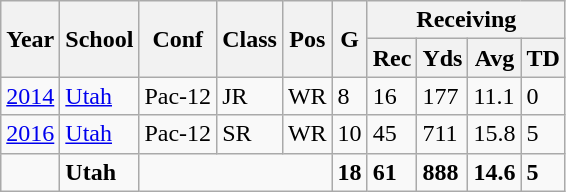<table class="wikitable">
<tr>
<th rowspan="2">Year</th>
<th rowspan="2">School</th>
<th rowspan="2">Conf</th>
<th rowspan="2">Class</th>
<th rowspan="2">Pos</th>
<th rowspan="2">G</th>
<th colspan="4">Receiving</th>
</tr>
<tr>
<th style="font-weight:bold;">Rec</th>
<th style="font-weight:bold;">Yds</th>
<th style="font-weight:bold;">Avg</th>
<th style="font-weight:bold;">TD</th>
</tr>
<tr>
<td><a href='#'>2014</a></td>
<td><a href='#'>Utah</a></td>
<td>Pac-12</td>
<td>JR</td>
<td>WR</td>
<td>8</td>
<td>16</td>
<td>177</td>
<td>11.1</td>
<td>0</td>
</tr>
<tr>
<td><a href='#'>2016</a></td>
<td><a href='#'>Utah</a></td>
<td>Pac-12</td>
<td>SR</td>
<td>WR</td>
<td>10</td>
<td>45</td>
<td>711</td>
<td>15.8</td>
<td>5</td>
</tr>
<tr>
<td style="font-weight:bold;"></td>
<td style="font-weight:bold;">Utah</td>
<td colspan="3" style="font-weight:bold;"></td>
<td style="font-weight:bold;">18</td>
<td style="font-weight:bold;">61</td>
<td style="font-weight:bold;">888</td>
<td style="font-weight:bold;">14.6</td>
<td style="font-weight:bold;">5</td>
</tr>
</table>
